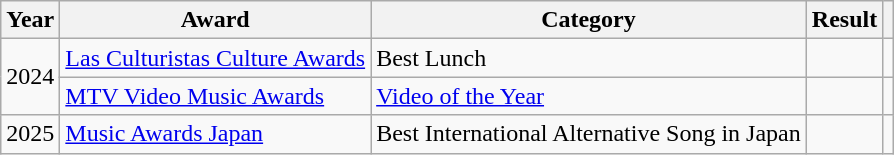<table class="wikitable sortable plainrowheaders">
<tr>
<th scope="col">Year</th>
<th scope="col">Award</th>
<th scope="col">Category</th>
<th scope="col">Result</th>
<th class="unsortable"></th>
</tr>
<tr>
<td rowspan="2" style="text-align:center">2024</td>
<td><a href='#'>Las Culturistas Culture Awards</a></td>
<td>Best Lunch</td>
<td></td>
<td style="text-align:center"></td>
</tr>
<tr>
<td><a href='#'>MTV Video Music Awards</a></td>
<td><a href='#'>Video of the Year</a></td>
<td></td>
<td style="text-align:center"></td>
</tr>
<tr>
<td style="text-align:center">2025</td>
<td scope="row"><a href='#'>Music Awards Japan</a></td>
<td>Best International Alternative Song in Japan</td>
<td></td>
<td style="text-align:center"></td>
</tr>
</table>
